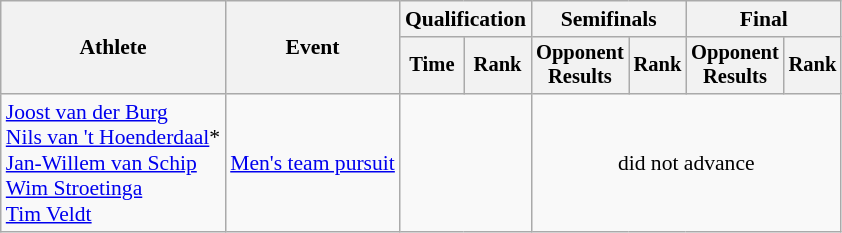<table class="wikitable" style="font-size:90%">
<tr>
<th rowspan=2>Athlete</th>
<th rowspan=2>Event</th>
<th colspan=2>Qualification</th>
<th colspan=2>Semifinals</th>
<th colspan=2>Final</th>
</tr>
<tr style="font-size:95%">
<th>Time</th>
<th>Rank</th>
<th>Opponent<br>Results</th>
<th>Rank</th>
<th>Opponent<br>Results</th>
<th>Rank</th>
</tr>
<tr align=center>
<td align=left><a href='#'>Joost van der Burg</a><br><a href='#'>Nils van 't Hoenderdaal</a>*<br><a href='#'>Jan-Willem van Schip</a><br><a href='#'>Wim Stroetinga</a><br><a href='#'>Tim Veldt</a></td>
<td align=left><a href='#'>Men's team pursuit</a></td>
<td colspan=2></td>
<td colspan=4>did not advance</td>
</tr>
</table>
